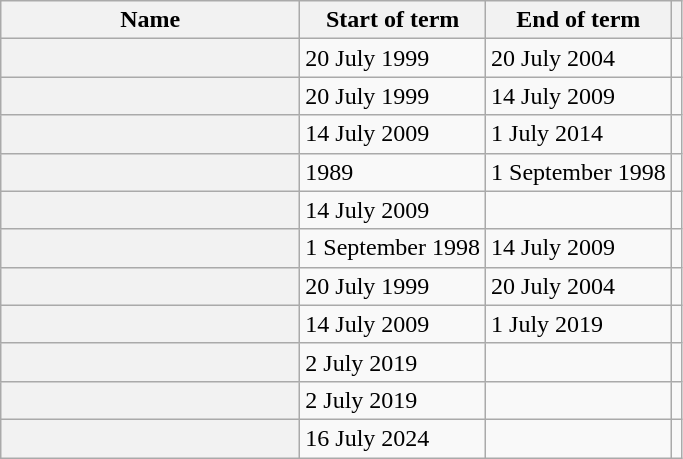<table class="wikitable sortable">
<tr>
<th scope="col" style=width:12em>Name</th>
<th scope="col">Start of term</th>
<th scope="col">End of term</th>
<th scope="col" class="unsortable"></th>
</tr>
<tr>
<th scope="row"></th>
<td>20 July 1999</td>
<td>20 July 2004</td>
<td></td>
</tr>
<tr>
<th scope="row"></th>
<td>20 July 1999</td>
<td>14 July 2009</td>
<td></td>
</tr>
<tr>
<th scope="row"></th>
<td>14 July 2009</td>
<td>1 July 2014</td>
<td></td>
</tr>
<tr>
<th scope="row"></th>
<td>1989</td>
<td>1 September 1998</td>
<td></td>
</tr>
<tr>
<th scope="row"></th>
<td>14 July 2009</td>
<td></td>
<td></td>
</tr>
<tr>
<th scope="row"></th>
<td>1 September 1998</td>
<td>14 July 2009</td>
<td></td>
</tr>
<tr>
<th scope="row"></th>
<td>20 July 1999</td>
<td>20 July 2004</td>
<td></td>
</tr>
<tr>
<th scope="row"></th>
<td>14 July 2009</td>
<td>1 July 2019</td>
<td></td>
</tr>
<tr>
<th scope="row"></th>
<td>2 July 2019</td>
<td></td>
<td></td>
</tr>
<tr>
<th scope="row"></th>
<td>2 July 2019</td>
<td></td>
<td></td>
</tr>
<tr>
<th scope="row"></th>
<td>16 July 2024</td>
<td></td>
<td></td>
</tr>
</table>
